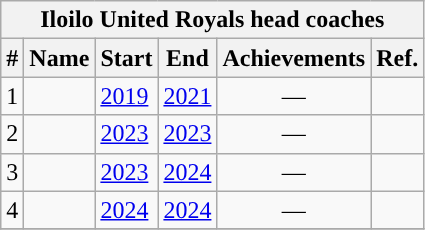<table class="wikitable sortable">
<tr>
<th colspan="6">Iloilo United Royals head coaches</th>
</tr>
<tr>
<th>#</th>
<th>Name</th>
<th>Start</th>
<th>End</th>
<th>Achievements</th>
<th>Ref.</th>
</tr>
<tr>
<td align=center>1</td>
<td></td>
<td><a href='#'>2019</a></td>
<td><a href='#'>2021</a></td>
<td align=center>—</td>
<td></td>
</tr>
<tr>
<td align=center>2</td>
<td></td>
<td><a href='#'>2023</a></td>
<td><a href='#'>2023</a></td>
<td align=center>—</td>
<td></td>
</tr>
<tr>
<td align=center>3</td>
<td></td>
<td><a href='#'>2023</a></td>
<td><a href='#'>2024</a></td>
<td align=center>—</td>
<td></td>
</tr>
<tr>
<td align=center>4</td>
<td></td>
<td><a href='#'>2024</a></td>
<td><a href='#'>2024</a></td>
<td align=center>—</td>
<td></td>
</tr>
<tr>
</tr>
</table>
